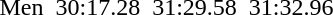<table>
<tr>
<td>Men</td>
<td></td>
<td>30:17.28</td>
<td></td>
<td>31:29.58</td>
<td></td>
<td>31:32.96</td>
</tr>
</table>
